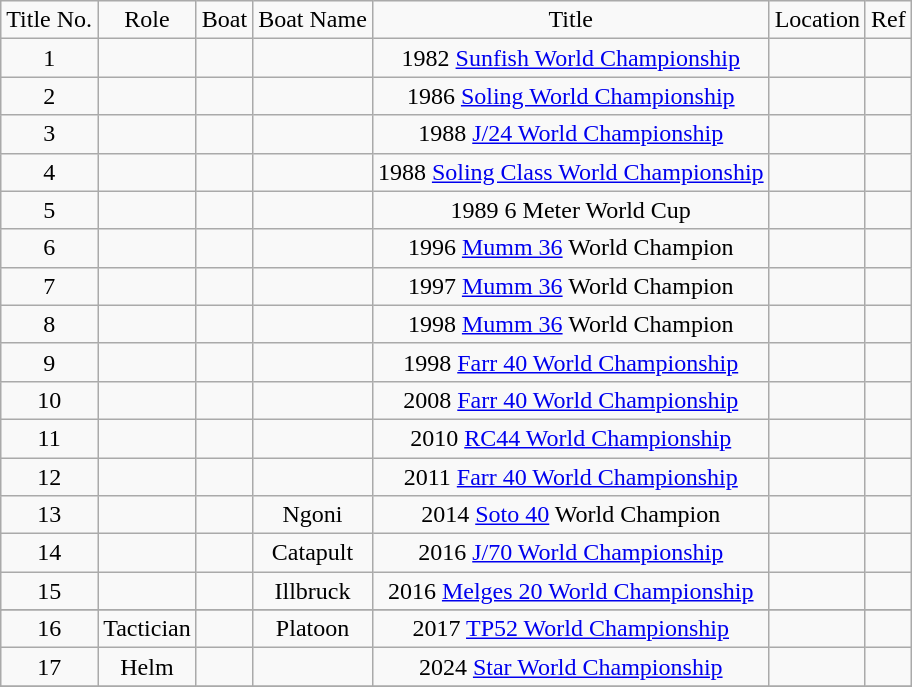<table class="wikitable" style="text-align: center">
<tr>
<td>Title No.</td>
<td>Role</td>
<td>Boat</td>
<td>Boat Name</td>
<td>Title</td>
<td>Location</td>
<td>Ref</td>
</tr>
<tr>
<td>1</td>
<td></td>
<td></td>
<td></td>
<td>1982 <a href='#'>Sunfish World Championship</a></td>
<td></td>
<td></td>
</tr>
<tr>
<td>2</td>
<td></td>
<td></td>
<td></td>
<td>1986 <a href='#'>Soling World Championship</a></td>
<td></td>
<td></td>
</tr>
<tr>
<td>3</td>
<td></td>
<td></td>
<td></td>
<td>1988 <a href='#'>J/24 World Championship</a></td>
<td></td>
<td></td>
</tr>
<tr>
<td>4</td>
<td></td>
<td></td>
<td></td>
<td>1988 <a href='#'>Soling Class World Championship</a></td>
<td></td>
<td></td>
</tr>
<tr>
<td>5</td>
<td></td>
<td></td>
<td></td>
<td>1989 6 Meter World Cup</td>
<td></td>
<td></td>
</tr>
<tr>
<td>6</td>
<td></td>
<td></td>
<td></td>
<td>1996 <a href='#'>Mumm 36</a> World Champion</td>
<td></td>
<td></td>
</tr>
<tr>
<td>7</td>
<td></td>
<td></td>
<td></td>
<td>1997 <a href='#'>Mumm 36</a> World Champion</td>
<td></td>
<td></td>
</tr>
<tr>
<td>8</td>
<td></td>
<td></td>
<td></td>
<td>1998 <a href='#'>Mumm 36</a> World Champion</td>
<td></td>
<td></td>
</tr>
<tr>
<td>9</td>
<td></td>
<td></td>
<td></td>
<td>1998 <a href='#'>Farr 40 World Championship</a></td>
<td></td>
<td></td>
</tr>
<tr>
<td>10</td>
<td></td>
<td></td>
<td></td>
<td>2008 <a href='#'>Farr 40 World Championship</a></td>
<td></td>
<td></td>
</tr>
<tr>
<td>11</td>
<td></td>
<td></td>
<td></td>
<td>2010 <a href='#'>RC44 World Championship</a></td>
<td></td>
<td></td>
</tr>
<tr>
<td>12</td>
<td></td>
<td></td>
<td></td>
<td>2011 <a href='#'>Farr 40 World Championship</a></td>
<td></td>
<td></td>
</tr>
<tr>
<td>13</td>
<td></td>
<td></td>
<td>Ngoni</td>
<td>2014 <a href='#'>Soto 40</a>  World Champion</td>
<td></td>
<td></td>
</tr>
<tr>
<td>14</td>
<td></td>
<td></td>
<td>Catapult</td>
<td>2016 <a href='#'>J/70 World Championship</a></td>
<td></td>
<td></td>
</tr>
<tr>
<td>15</td>
<td></td>
<td></td>
<td>Illbruck</td>
<td>2016 <a href='#'>Melges 20  World Championship</a></td>
<td></td>
<td></td>
</tr>
<tr>
</tr>
<tr>
<td>16</td>
<td>Tactician</td>
<td></td>
<td>Platoon</td>
<td>2017 <a href='#'>TP52 World Championship</a></td>
<td></td>
<td></td>
</tr>
<tr>
<td>17</td>
<td>Helm</td>
<td></td>
<td></td>
<td>2024 <a href='#'>Star World Championship</a></td>
<td></td>
<td></td>
</tr>
<tr>
</tr>
</table>
